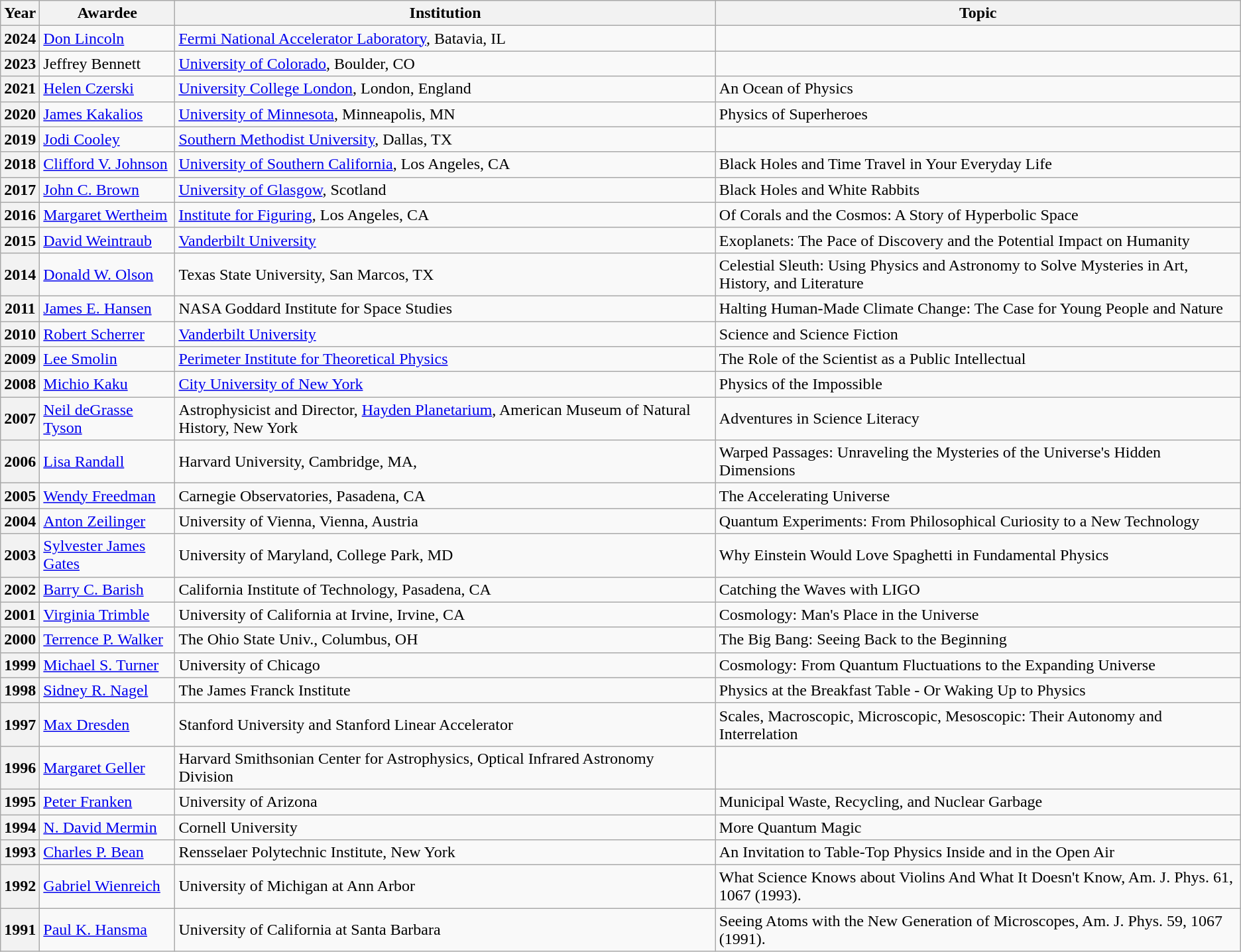<table class="wikitable">
<tr>
<th>Year</th>
<th>Awardee</th>
<th>Institution</th>
<th>Topic</th>
</tr>
<tr>
<th>2024</th>
<td><a href='#'>Don Lincoln</a></td>
<td><a href='#'>Fermi National Accelerator Laboratory</a>, Batavia, IL</td>
<td></td>
</tr>
<tr>
<th>2023</th>
<td>Jeffrey Bennett</td>
<td><a href='#'>University of Colorado</a>, Boulder, CO</td>
<td></td>
</tr>
<tr>
<th>2021</th>
<td><a href='#'>Helen Czerski</a></td>
<td><a href='#'>University College London</a>, London, England</td>
<td>An Ocean of Physics</td>
</tr>
<tr>
<th>2020</th>
<td><a href='#'>James Kakalios</a></td>
<td><a href='#'>University of Minnesota</a>, Minneapolis, MN</td>
<td>Physics of Superheroes</td>
</tr>
<tr>
<th>2019</th>
<td><a href='#'>Jodi Cooley</a></td>
<td><a href='#'>Southern Methodist University</a>, Dallas, TX</td>
<td></td>
</tr>
<tr>
<th>2018</th>
<td><a href='#'>Clifford V. Johnson</a></td>
<td><a href='#'>University of Southern California</a>, Los Angeles, CA</td>
<td>Black Holes and Time Travel in Your Everyday Life</td>
</tr>
<tr>
<th>2017</th>
<td><a href='#'>John C. Brown</a></td>
<td><a href='#'>University of Glasgow</a>, Scotland</td>
<td>Black Holes and White Rabbits</td>
</tr>
<tr>
<th>2016</th>
<td><a href='#'>Margaret Wertheim</a></td>
<td><a href='#'>Institute for Figuring</a>, Los Angeles, CA</td>
<td>Of Corals and the Cosmos: A Story of Hyperbolic Space</td>
</tr>
<tr>
<th>2015</th>
<td><a href='#'>David Weintraub</a></td>
<td><a href='#'>Vanderbilt University</a></td>
<td>Exoplanets:  The Pace of Discovery and the Potential Impact on Humanity</td>
</tr>
<tr>
<th>2014</th>
<td><a href='#'>Donald W. Olson</a></td>
<td>Texas State University, San Marcos, TX</td>
<td>Celestial Sleuth: Using Physics and Astronomy to Solve Mysteries in Art, History, and Literature</td>
</tr>
<tr>
<th>2011</th>
<td><a href='#'>James E. Hansen</a></td>
<td>NASA Goddard Institute for Space Studies</td>
<td>Halting Human-Made Climate Change: The Case for Young People and Nature</td>
</tr>
<tr>
<th>2010</th>
<td><a href='#'>Robert Scherrer</a></td>
<td><a href='#'>Vanderbilt University</a></td>
<td>Science and Science Fiction</td>
</tr>
<tr>
<th>2009</th>
<td><a href='#'>Lee Smolin</a></td>
<td><a href='#'>Perimeter Institute for Theoretical Physics</a></td>
<td>The Role of the Scientist as a Public Intellectual</td>
</tr>
<tr>
<th>2008</th>
<td><a href='#'>Michio Kaku</a></td>
<td><a href='#'>City University of New York</a></td>
<td>Physics of the Impossible</td>
</tr>
<tr>
<th>2007</th>
<td><a href='#'>Neil deGrasse Tyson</a></td>
<td>Astrophysicist and Director, <a href='#'>Hayden Planetarium</a>, American Museum of Natural History, New York</td>
<td>Adventures in Science Literacy</td>
</tr>
<tr>
<th>2006</th>
<td><a href='#'>Lisa Randall</a></td>
<td>Harvard University, Cambridge, MA,</td>
<td>Warped Passages: Unraveling the Mysteries of the Universe's Hidden Dimensions</td>
</tr>
<tr>
<th>2005</th>
<td><a href='#'>Wendy Freedman</a></td>
<td>Carnegie Observatories, Pasadena, CA</td>
<td>The Accelerating Universe</td>
</tr>
<tr>
<th>2004</th>
<td><a href='#'>Anton Zeilinger</a></td>
<td>University of Vienna, Vienna, Austria</td>
<td>Quantum Experiments: From Philosophical Curiosity to a New Technology</td>
</tr>
<tr>
<th>2003</th>
<td><a href='#'>Sylvester James Gates</a></td>
<td>University of Maryland, College Park, MD</td>
<td>Why Einstein Would Love Spaghetti in Fundamental Physics</td>
</tr>
<tr>
<th>2002</th>
<td><a href='#'>Barry C. Barish</a></td>
<td>California Institute of Technology, Pasadena, CA</td>
<td>Catching the Waves with LIGO</td>
</tr>
<tr>
<th>2001</th>
<td><a href='#'>Virginia Trimble</a></td>
<td>University of California at Irvine, Irvine, CA</td>
<td>Cosmology: Man's Place in the Universe</td>
</tr>
<tr>
<th>2000</th>
<td><a href='#'>Terrence P. Walker</a></td>
<td>The Ohio State Univ., Columbus, OH</td>
<td>The Big Bang: Seeing Back to the Beginning</td>
</tr>
<tr>
<th>1999</th>
<td><a href='#'>Michael S. Turner</a></td>
<td>University of Chicago</td>
<td>Cosmology: From Quantum Fluctuations to the Expanding Universe</td>
</tr>
<tr>
<th>1998</th>
<td><a href='#'>Sidney R. Nagel</a></td>
<td>The James Franck Institute</td>
<td>Physics at the Breakfast Table - Or Waking Up to Physics</td>
</tr>
<tr>
<th>1997</th>
<td><a href='#'>Max Dresden</a></td>
<td>Stanford University and Stanford Linear Accelerator</td>
<td>Scales, Macroscopic, Microscopic, Mesoscopic: Their Autonomy and Interrelation</td>
</tr>
<tr>
<th>1996</th>
<td><a href='#'>Margaret Geller</a></td>
<td>Harvard Smithsonian Center for Astrophysics, Optical Infrared Astronomy Division</td>
</tr>
<tr>
<th>1995</th>
<td><a href='#'>Peter Franken</a></td>
<td>University of Arizona</td>
<td>Municipal Waste, Recycling, and Nuclear Garbage</td>
</tr>
<tr>
<th>1994</th>
<td><a href='#'>N. David Mermin</a></td>
<td>Cornell University</td>
<td>More Quantum Magic</td>
</tr>
<tr>
<th>1993</th>
<td><a href='#'>Charles P. Bean</a></td>
<td>Rensselaer Polytechnic Institute, New York</td>
<td>An Invitation to Table-Top Physics Inside and in the Open Air</td>
</tr>
<tr>
<th>1992</th>
<td><a href='#'>Gabriel Wienreich</a></td>
<td>University of Michigan at Ann Arbor</td>
<td>What Science Knows about Violins And What It Doesn't Know, Am. J. Phys. 61, 1067 (1993).</td>
</tr>
<tr>
<th>1991</th>
<td><a href='#'>Paul K. Hansma</a></td>
<td>University of California at Santa Barbara</td>
<td>Seeing Atoms with the New Generation of Microscopes, Am. J. Phys. 59, 1067 (1991).</td>
</tr>
</table>
